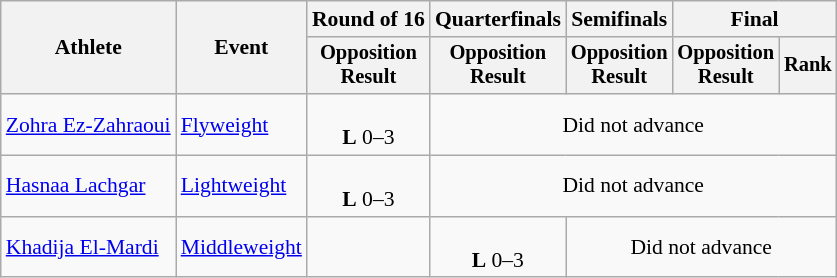<table class="wikitable" style="font-size:90%">
<tr>
<th rowspan="2">Athlete</th>
<th rowspan="2">Event</th>
<th>Round of 16</th>
<th>Quarterfinals</th>
<th>Semifinals</th>
<th colspan=2>Final</th>
</tr>
<tr style="font-size:95%">
<th>Opposition<br>Result</th>
<th>Opposition<br>Result</th>
<th>Opposition<br>Result</th>
<th>Opposition<br>Result</th>
<th>Rank</th>
</tr>
<tr align=center>
<td align=left><a href='#'>Zohra Ez-Zahraoui</a></td>
<td align=left><a href='#'>Flyweight</a></td>
<td><br><strong>L</strong> 0–3</td>
<td colspan=4>Did not advance</td>
</tr>
<tr align=center>
<td align=left><a href='#'>Hasnaa Lachgar</a></td>
<td align=left><a href='#'>Lightweight</a></td>
<td><br><strong>L</strong> 0–3</td>
<td colspan=4>Did not advance</td>
</tr>
<tr align=center>
<td align=left><a href='#'>Khadija El-Mardi</a></td>
<td align=left><a href='#'>Middleweight</a></td>
<td></td>
<td><br><strong>L</strong> 0–3</td>
<td colspan=3>Did not advance</td>
</tr>
</table>
